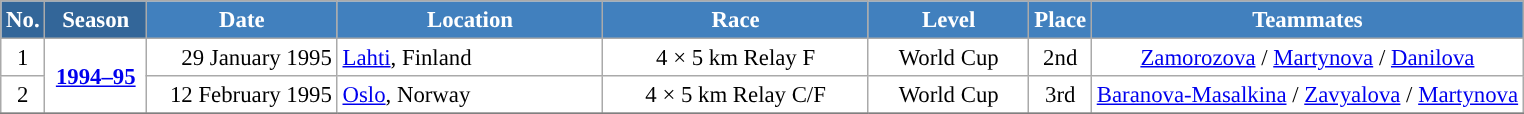<table class="wikitable sortable" style="font-size:95%; text-align:center; border:grey solid 1px; border-collapse:collapse; background:#ffffff;">
<tr style="background:#efefef;">
<th style="background-color:#369; color:white;">No.</th>
<th style="background-color:#369; color:white;">Season</th>
<th style="background-color:#4180be; color:white; width:120px;">Date</th>
<th style="background-color:#4180be; color:white; width:170px;">Location</th>
<th style="background-color:#4180be; color:white; width:170px;">Race</th>
<th style="background-color:#4180be; color:white; width:100px;">Level</th>
<th style="background-color:#4180be; color:white;">Place</th>
<th style="background-color:#4180be; color:white;">Teammates</th>
</tr>
<tr>
<td align=center>1</td>
<td rowspan=2 align=center><strong> <a href='#'>1994–95</a> </strong></td>
<td align=right>29 January 1995</td>
<td align=left> <a href='#'>Lahti</a>, Finland</td>
<td>4 × 5 km Relay F</td>
<td>World Cup</td>
<td>2nd</td>
<td><a href='#'>Zamorozova</a> / <a href='#'>Martynova</a> / <a href='#'>Danilova</a></td>
</tr>
<tr>
<td align=center>2</td>
<td align=right>12 February 1995</td>
<td align=left> <a href='#'>Oslo</a>, Norway</td>
<td>4 × 5 km Relay C/F</td>
<td>World Cup</td>
<td>3rd</td>
<td><a href='#'>Baranova-Masalkina</a> / <a href='#'>Zavyalova</a> / <a href='#'>Martynova</a></td>
</tr>
<tr>
</tr>
</table>
